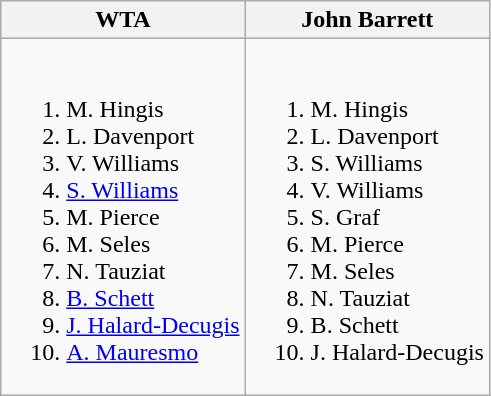<table class="wikitable">
<tr>
<th>WTA</th>
<th>John Barrett</th>
</tr>
<tr style="vertical-align: top;">
<td style="white-space: nowrap;"><br><ol><li> M. Hingis</li><li> L. Davenport</li><li> V. Williams</li><li> <a href='#'>S. Williams</a></li><li> M. Pierce</li><li> M. Seles</li><li> N. Tauziat</li><li> <a href='#'>B. Schett</a></li><li> <a href='#'>J. Halard-Decugis</a></li><li> <a href='#'>A. Mauresmo</a></li></ol></td>
<td style="white-space: nowrap;"><br><ol><li> M. Hingis</li><li> L. Davenport</li><li> S. Williams</li><li> V. Williams</li><li> S. Graf</li><li> M. Pierce</li><li> M. Seles</li><li> N. Tauziat</li><li> B. Schett</li><li> J. Halard-Decugis</li></ol></td>
</tr>
</table>
